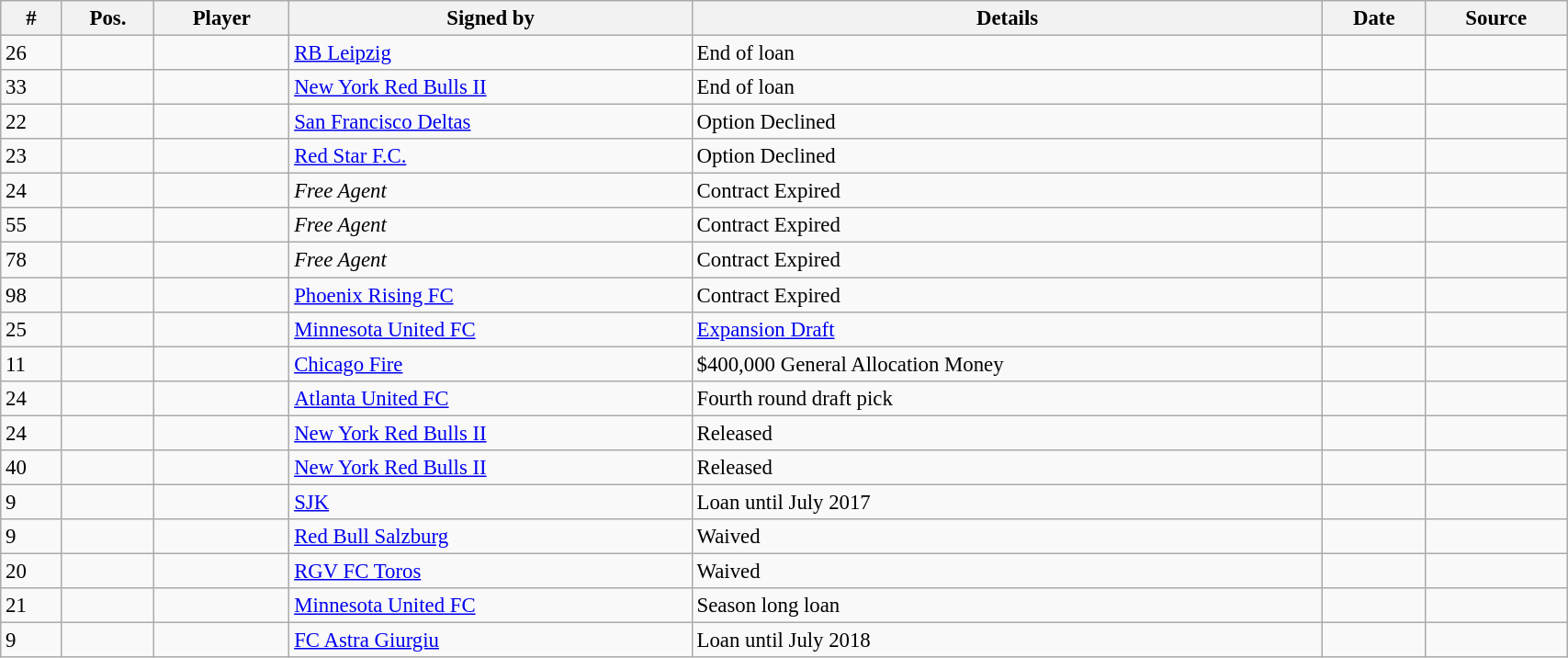<table class="wikitable sortable" style="width:90%; text-align:center; font-size:95%; text-align:left;">
<tr>
<th><strong>#</strong></th>
<th><strong>Pos.</strong></th>
<th><strong>Player</strong></th>
<th><strong>Signed by</strong></th>
<th><strong>Details</strong></th>
<th><strong>Date</strong></th>
<th><strong>Source</strong></th>
</tr>
<tr>
<td>26</td>
<td></td>
<td></td>
<td> <a href='#'>RB Leipzig</a></td>
<td>End of loan</td>
<td></td>
<td></td>
</tr>
<tr>
<td>33</td>
<td></td>
<td></td>
<td> <a href='#'>New York Red Bulls II</a></td>
<td>End of loan</td>
<td></td>
<td></td>
</tr>
<tr>
<td>22</td>
<td></td>
<td></td>
<td> <a href='#'>San Francisco Deltas</a></td>
<td>Option Declined</td>
<td></td>
<td></td>
</tr>
<tr>
<td>23</td>
<td></td>
<td></td>
<td> <a href='#'>Red Star F.C.</a></td>
<td>Option Declined</td>
<td></td>
<td></td>
</tr>
<tr>
<td>24</td>
<td></td>
<td></td>
<td><em>Free Agent</em></td>
<td>Contract Expired</td>
<td></td>
<td></td>
</tr>
<tr>
<td>55</td>
<td></td>
<td></td>
<td><em>Free Agent</em></td>
<td>Contract Expired</td>
<td></td>
<td></td>
</tr>
<tr>
<td>78</td>
<td></td>
<td></td>
<td><em>Free Agent</em></td>
<td>Contract Expired</td>
<td></td>
<td></td>
</tr>
<tr>
<td>98</td>
<td></td>
<td></td>
<td> <a href='#'>Phoenix Rising FC</a></td>
<td>Contract Expired</td>
<td></td>
<td></td>
</tr>
<tr>
<td>25</td>
<td></td>
<td></td>
<td> <a href='#'>Minnesota United FC</a></td>
<td><a href='#'>Expansion Draft</a></td>
<td></td>
<td></td>
</tr>
<tr>
<td>11</td>
<td></td>
<td></td>
<td> <a href='#'>Chicago Fire</a></td>
<td>$400,000 General Allocation Money</td>
<td></td>
<td></td>
</tr>
<tr>
<td>24</td>
<td></td>
<td></td>
<td> <a href='#'>Atlanta United FC</a></td>
<td>Fourth round draft pick</td>
<td></td>
<td></td>
</tr>
<tr>
<td>24</td>
<td></td>
<td></td>
<td> <a href='#'>New York Red Bulls II</a></td>
<td>Released</td>
<td></td>
<td></td>
</tr>
<tr>
<td>40</td>
<td></td>
<td></td>
<td> <a href='#'>New York Red Bulls II</a></td>
<td>Released</td>
<td></td>
<td></td>
</tr>
<tr>
<td>9</td>
<td></td>
<td></td>
<td> <a href='#'>SJK</a></td>
<td>Loan until July 2017</td>
<td></td>
<td></td>
</tr>
<tr>
<td>9</td>
<td></td>
<td></td>
<td> <a href='#'>Red Bull Salzburg</a></td>
<td>Waived</td>
<td></td>
<td></td>
</tr>
<tr>
<td>20</td>
<td></td>
<td></td>
<td> <a href='#'>RGV FC Toros</a></td>
<td>Waived</td>
<td></td>
<td></td>
</tr>
<tr>
<td>21</td>
<td></td>
<td></td>
<td> <a href='#'>Minnesota United FC</a></td>
<td>Season long loan</td>
<td></td>
<td></td>
</tr>
<tr>
<td>9</td>
<td></td>
<td></td>
<td> <a href='#'>FC Astra Giurgiu</a></td>
<td>Loan until July 2018</td>
<td></td>
<td></td>
</tr>
</table>
